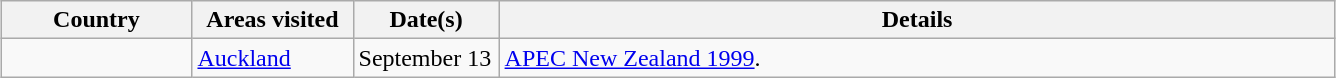<table class="wikitable sortable outercollapse" style="margin: 1em auto 1em auto">
<tr>
<th width="120">Country</th>
<th width="100">Areas visited</th>
<th width="90">Date(s)</th>
<th class="unsortable" style="width:550px;">Details</th>
</tr>
<tr>
<td></td>
<td><a href='#'>Auckland</a></td>
<td>September 13</td>
<td><a href='#'>APEC New Zealand 1999</a>.</td>
</tr>
</table>
